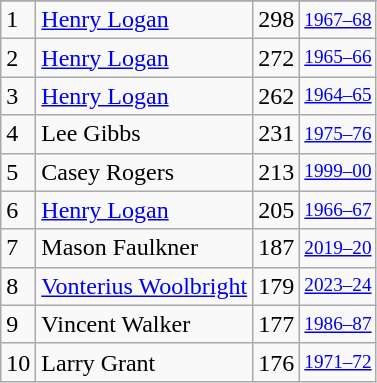<table class="wikitable">
<tr>
</tr>
<tr>
<td>1</td>
<td><a href='#'>Henry Logan</a></td>
<td>298</td>
<td style="font-size:80%;"><a href='#'>1967–68</a></td>
</tr>
<tr>
<td>2</td>
<td><a href='#'>Henry Logan</a></td>
<td>272</td>
<td style="font-size:80%;"><a href='#'>1965–66</a></td>
</tr>
<tr>
<td>3</td>
<td><a href='#'>Henry Logan</a></td>
<td>262</td>
<td style="font-size:80%;"><a href='#'>1964–65</a></td>
</tr>
<tr>
<td>4</td>
<td>Lee Gibbs</td>
<td>231</td>
<td style="font-size:80%;"><a href='#'>1975–76</a></td>
</tr>
<tr>
<td>5</td>
<td>Casey Rogers</td>
<td>213</td>
<td style="font-size:80%;"><a href='#'>1999–00</a></td>
</tr>
<tr>
<td>6</td>
<td><a href='#'>Henry Logan</a></td>
<td>205</td>
<td style="font-size:80%;"><a href='#'>1966–67</a></td>
</tr>
<tr>
<td>7</td>
<td>Mason Faulkner</td>
<td>187</td>
<td style="font-size:80%;"><a href='#'>2019–20</a></td>
</tr>
<tr>
<td>8</td>
<td><a href='#'>Vonterius Woolbright</a></td>
<td>179</td>
<td style="font-size:80%;"><a href='#'>2023–24</a></td>
</tr>
<tr>
<td>9</td>
<td>Vincent Walker</td>
<td>177</td>
<td style="font-size:80%;"><a href='#'>1986–87</a></td>
</tr>
<tr>
<td>10</td>
<td>Larry Grant</td>
<td>176</td>
<td style="font-size:80%;"><a href='#'>1971–72</a></td>
</tr>
</table>
